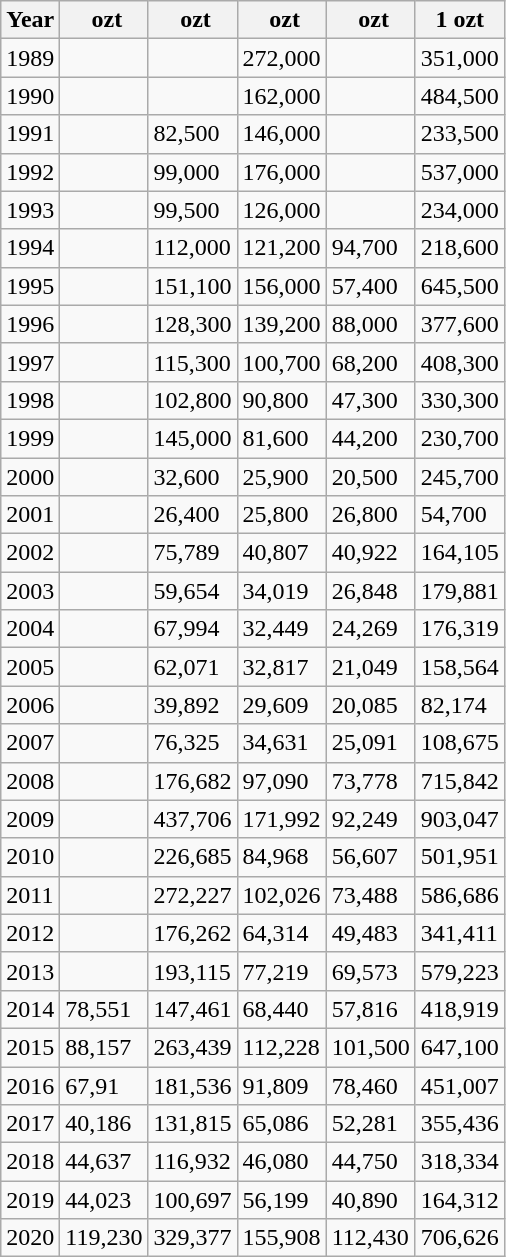<table class="wikitable sortable">
<tr>
<th>Year</th>
<th> ozt</th>
<th> ozt</th>
<th> ozt</th>
<th> ozt</th>
<th>1 ozt</th>
</tr>
<tr>
<td>1989</td>
<td></td>
<td></td>
<td>272,000</td>
<td></td>
<td>351,000</td>
</tr>
<tr>
<td>1990</td>
<td></td>
<td></td>
<td>162,000</td>
<td></td>
<td>484,500</td>
</tr>
<tr>
<td>1991</td>
<td></td>
<td>82,500</td>
<td>146,000</td>
<td></td>
<td>233,500</td>
</tr>
<tr>
<td>1992</td>
<td></td>
<td>99,000</td>
<td>176,000</td>
<td></td>
<td>537,000</td>
</tr>
<tr>
<td>1993</td>
<td></td>
<td>99,500</td>
<td>126,000</td>
<td></td>
<td>234,000</td>
</tr>
<tr>
<td>1994</td>
<td></td>
<td>112,000</td>
<td>121,200</td>
<td>94,700</td>
<td>218,600</td>
</tr>
<tr>
<td>1995</td>
<td></td>
<td>151,100</td>
<td>156,000</td>
<td>57,400</td>
<td>645,500</td>
</tr>
<tr>
<td>1996</td>
<td></td>
<td>128,300</td>
<td>139,200</td>
<td>88,000</td>
<td>377,600</td>
</tr>
<tr>
<td>1997</td>
<td></td>
<td>115,300</td>
<td>100,700</td>
<td>68,200</td>
<td>408,300</td>
</tr>
<tr>
<td>1998</td>
<td></td>
<td>102,800</td>
<td>90,800</td>
<td>47,300</td>
<td>330,300</td>
</tr>
<tr>
<td>1999</td>
<td></td>
<td>145,000</td>
<td>81,600</td>
<td>44,200</td>
<td>230,700</td>
</tr>
<tr>
<td>2000</td>
<td></td>
<td>32,600</td>
<td>25,900</td>
<td>20,500</td>
<td>245,700</td>
</tr>
<tr>
<td>2001</td>
<td></td>
<td>26,400</td>
<td>25,800</td>
<td>26,800</td>
<td>54,700</td>
</tr>
<tr>
<td>2002</td>
<td></td>
<td>75,789</td>
<td>40,807</td>
<td>40,922</td>
<td>164,105</td>
</tr>
<tr>
<td>2003</td>
<td></td>
<td>59,654</td>
<td>34,019</td>
<td>26,848</td>
<td>179,881</td>
</tr>
<tr>
<td>2004</td>
<td></td>
<td>67,994</td>
<td>32,449</td>
<td>24,269</td>
<td>176,319</td>
</tr>
<tr>
<td>2005</td>
<td></td>
<td>62,071</td>
<td>32,817</td>
<td>21,049</td>
<td>158,564</td>
</tr>
<tr>
<td>2006</td>
<td></td>
<td>39,892</td>
<td>29,609</td>
<td>20,085</td>
<td>82,174</td>
</tr>
<tr>
<td>2007</td>
<td></td>
<td>76,325</td>
<td>34,631</td>
<td>25,091</td>
<td>108,675</td>
</tr>
<tr>
<td>2008</td>
<td></td>
<td>176,682</td>
<td>97,090</td>
<td>73,778</td>
<td>715,842</td>
</tr>
<tr>
<td>2009</td>
<td></td>
<td>437,706</td>
<td>171,992</td>
<td>92,249</td>
<td>903,047</td>
</tr>
<tr>
<td>2010</td>
<td></td>
<td>226,685</td>
<td>84,968</td>
<td>56,607</td>
<td>501,951</td>
</tr>
<tr>
<td>2011</td>
<td></td>
<td>272,227</td>
<td>102,026</td>
<td>73,488</td>
<td>586,686</td>
</tr>
<tr>
<td>2012</td>
<td></td>
<td>176,262</td>
<td>64,314</td>
<td>49,483</td>
<td>341,411</td>
</tr>
<tr>
<td>2013</td>
<td></td>
<td>193,115</td>
<td>77,219</td>
<td>69,573</td>
<td>579,223</td>
</tr>
<tr>
<td>2014</td>
<td>78,551</td>
<td>147,461</td>
<td>68,440</td>
<td>57,816</td>
<td>418,919</td>
</tr>
<tr>
<td>2015</td>
<td>88,157</td>
<td>263,439</td>
<td>112,228</td>
<td>101,500</td>
<td>647,100</td>
</tr>
<tr>
<td>2016</td>
<td>67,91</td>
<td>181,536</td>
<td>91,809</td>
<td>78,460</td>
<td>451,007</td>
</tr>
<tr>
<td>2017</td>
<td>40,186</td>
<td>131,815</td>
<td>65,086</td>
<td>52,281</td>
<td>355,436</td>
</tr>
<tr>
<td>2018</td>
<td>44,637</td>
<td>116,932</td>
<td>46,080</td>
<td>44,750</td>
<td>318,334</td>
</tr>
<tr>
<td>2019</td>
<td>44,023</td>
<td>100,697</td>
<td>56,199</td>
<td>40,890</td>
<td>164,312</td>
</tr>
<tr>
<td>2020</td>
<td>119,230</td>
<td>329,377</td>
<td>155,908</td>
<td>112,430</td>
<td>706,626</td>
</tr>
</table>
